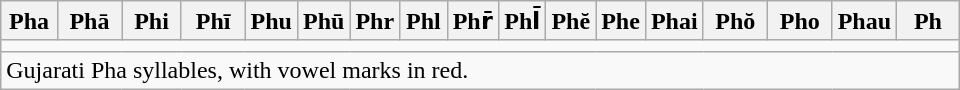<table class=wikitable style="width: 40em;">
<tr>
<th style="width:6%;">Pha</th>
<th style="width:7%;">Phā</th>
<th style="width:6.5%;">Phi</th>
<th style="width:7%;">Phī</th>
<th style="width:4.5%;">Phu</th>
<th style="width:5%;">Phū</th>
<th style="width:4.5%;">Phr</th>
<th style="width:5%;">Phl</th>
<th style="width:5%;">Phr̄</th>
<th style="width:5%;">Phl̄</th>
<th style="width:4.5%;">Phĕ</th>
<th style="width:4.5%;">Phe</th>
<th style="width:5%;">Phai</th>
<th style="width:7%;">Phŏ</th>
<th style="width:7%;">Pho</th>
<th style="width:6%;">Phau</th>
<th style="width:7%;">Ph</th>
</tr>
<tr align="center">
<td colspan=17></td>
</tr>
<tr>
<td colspan=17>Gujarati Pha syllables, with vowel marks in red.</td>
</tr>
</table>
